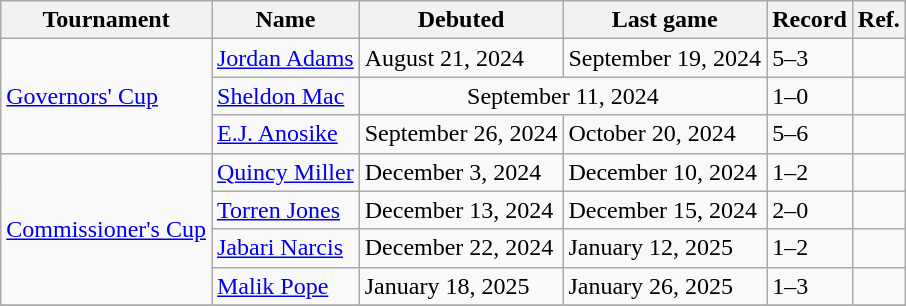<table class="wikitable">
<tr>
<th>Tournament</th>
<th>Name</th>
<th>Debuted</th>
<th>Last game</th>
<th>Record</th>
<th>Ref.</th>
</tr>
<tr>
<td rowspan=3><a href='#'>Governors' Cup</a></td>
<td><a href='#'>Jordan Adams</a></td>
<td>August 21, 2024 </td>
<td>September 19, 2024 </td>
<td>5–3</td>
<td></td>
</tr>
<tr>
<td><a href='#'>Sheldon Mac</a></td>
<td colspan=2 align=center>September 11, 2024 </td>
<td>1–0</td>
<td></td>
</tr>
<tr>
<td><a href='#'>E.J. Anosike</a></td>
<td>September 26, 2024 </td>
<td>October 20, 2024 </td>
<td>5–6</td>
<td></td>
</tr>
<tr>
<td rowspan=4><a href='#'>Commissioner's Cup</a></td>
<td><a href='#'>Quincy Miller</a></td>
<td>December 3, 2024 </td>
<td>December 10, 2024 </td>
<td>1–2</td>
<td></td>
</tr>
<tr>
<td><a href='#'>Torren Jones</a></td>
<td>December 13, 2024 </td>
<td>December 15, 2024 </td>
<td>2–0</td>
<td></td>
</tr>
<tr>
<td><a href='#'>Jabari Narcis</a></td>
<td>December 22, 2024 </td>
<td>January 12, 2025 </td>
<td>1–2</td>
<td></td>
</tr>
<tr>
<td><a href='#'>Malik Pope</a></td>
<td>January 18, 2025 </td>
<td>January 26, 2025 </td>
<td>1–3</td>
<td></td>
</tr>
<tr>
</tr>
</table>
